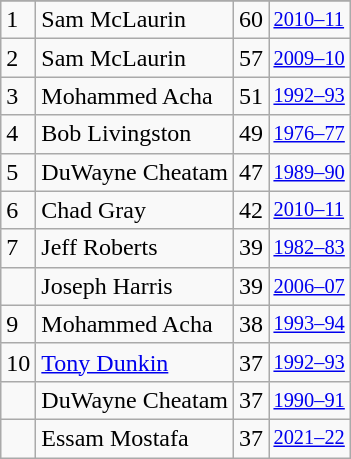<table class="wikitable">
<tr>
</tr>
<tr>
<td>1</td>
<td>Sam McLaurin</td>
<td>60</td>
<td style="font-size:85%;"><a href='#'>2010–11</a></td>
</tr>
<tr>
<td>2</td>
<td>Sam McLaurin</td>
<td>57</td>
<td style="font-size:85%;"><a href='#'>2009–10</a></td>
</tr>
<tr>
<td>3</td>
<td>Mohammed Acha</td>
<td>51</td>
<td style="font-size:85%;"><a href='#'>1992–93</a></td>
</tr>
<tr>
<td>4</td>
<td>Bob Livingston</td>
<td>49</td>
<td style="font-size:85%;"><a href='#'>1976–77</a></td>
</tr>
<tr>
<td>5</td>
<td>DuWayne Cheatam</td>
<td>47</td>
<td style="font-size:85%;"><a href='#'>1989–90</a></td>
</tr>
<tr>
<td>6</td>
<td>Chad Gray</td>
<td>42</td>
<td style="font-size:85%;"><a href='#'>2010–11</a></td>
</tr>
<tr>
<td>7</td>
<td>Jeff Roberts</td>
<td>39</td>
<td style="font-size:85%;"><a href='#'>1982–83</a></td>
</tr>
<tr>
<td></td>
<td>Joseph Harris</td>
<td>39</td>
<td style="font-size:85%;"><a href='#'>2006–07</a></td>
</tr>
<tr>
<td>9</td>
<td>Mohammed Acha</td>
<td>38</td>
<td style="font-size:85%;"><a href='#'>1993–94</a></td>
</tr>
<tr>
<td>10</td>
<td><a href='#'>Tony Dunkin</a></td>
<td>37</td>
<td style="font-size:85%;"><a href='#'>1992–93</a></td>
</tr>
<tr>
<td></td>
<td>DuWayne Cheatam</td>
<td>37</td>
<td style="font-size:85%;"><a href='#'>1990–91</a></td>
</tr>
<tr>
<td></td>
<td>Essam Mostafa</td>
<td>37</td>
<td style="font-size:85%;"><a href='#'>2021–22</a></td>
</tr>
</table>
